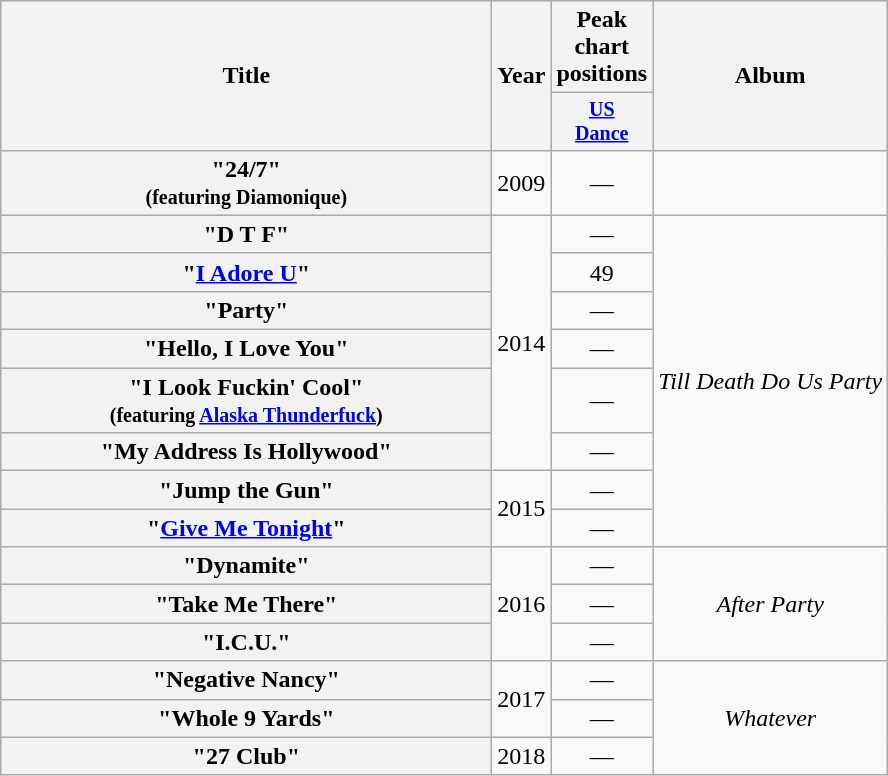<table class="wikitable plainrowheaders" style="text-align:center;">
<tr>
<th rowspan="2" style="width:20em;">Title</th>
<th rowspan="2">Year</th>
<th colspan="1">Peak chart positions</th>
<th rowspan="2">Album</th>
</tr>
<tr style="font-size:smaller;">
<th width="40"><a href='#'>US<br>Dance</a><br></th>
</tr>
<tr>
<th scope="row">"24/7"<br><small>(featuring Diamonique)</small></th>
<td>2009</td>
<td>—</td>
<td></td>
</tr>
<tr>
<th scope="row">"D T F"</th>
<td rowspan="6">2014</td>
<td>—</td>
<td rowspan="8"><em>Till Death Do Us Party</em></td>
</tr>
<tr>
<th scope="row">"<a href='#'>I Adore U</a>"</th>
<td>49</td>
</tr>
<tr>
<th scope="row">"Party"</th>
<td>—</td>
</tr>
<tr>
<th scope="row">"Hello, I Love You"</th>
<td>—</td>
</tr>
<tr>
<th scope="row">"I Look Fuckin' Cool"<br><small>(featuring <a href='#'>Alaska Thunderfuck</a>)</small></th>
<td>—</td>
</tr>
<tr>
<th scope="row">"My Address Is Hollywood"</th>
<td>—</td>
</tr>
<tr>
<th scope="row">"Jump the Gun"</th>
<td rowspan="2">2015</td>
<td>—</td>
</tr>
<tr>
<th scope="row">"<a href='#'>Give Me Tonight</a>"</th>
<td>—</td>
</tr>
<tr>
<th scope="row">"Dynamite"</th>
<td rowspan="3">2016</td>
<td>—</td>
<td rowspan="3"><em>After Party</em></td>
</tr>
<tr>
<th scope="row">"Take Me There"</th>
<td>—</td>
</tr>
<tr>
<th scope="row">"I.C.U."</th>
<td>—</td>
</tr>
<tr>
<th scope="row">"Negative Nancy"</th>
<td rowspan="2">2017</td>
<td>—</td>
<td rowspan="3"><em>Whatever</em></td>
</tr>
<tr>
<th scope="row">"Whole 9 Yards"</th>
<td>—</td>
</tr>
<tr>
<th scope="row">"27 Club"</th>
<td>2018</td>
<td>—</td>
</tr>
</table>
